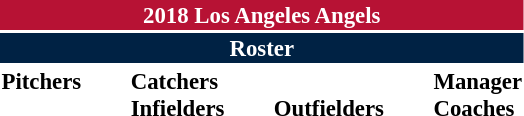<table class="toccolours" style="font-size: 95%;">
<tr>
<th colspan="10" style="background-color: #B71234; color: white; text-align: center;">2018 Los Angeles Angels</th>
</tr>
<tr>
<td colspan="10" style="background-color:#002244; color: white; text-align: center;"><strong>Roster</strong></td>
</tr>
<tr>
<td valign="top"><strong>Pitchers</strong><br>
































</td>
<td width="25px"></td>
<td valign="top"><strong>Catchers</strong><br>





<strong>Infielders</strong>












</td>
<td width="25px"></td>
<td valign="top"><br><strong>Outfielders</strong>






</td>
<td width="25px"></td>
<td valign="top"><strong>Manager</strong><br>
<strong>Coaches</strong>
 
 
 
 
 
 
 
 
 
 </td>
</tr>
</table>
